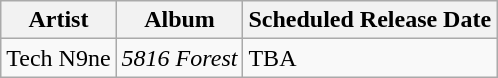<table class="wikitable sortable">
<tr>
<th>Artist</th>
<th>Album</th>
<th>Scheduled Release Date</th>
</tr>
<tr>
<td>Tech N9ne</td>
<td><em>5816 Forest</em></td>
<td>TBA</td>
</tr>
</table>
